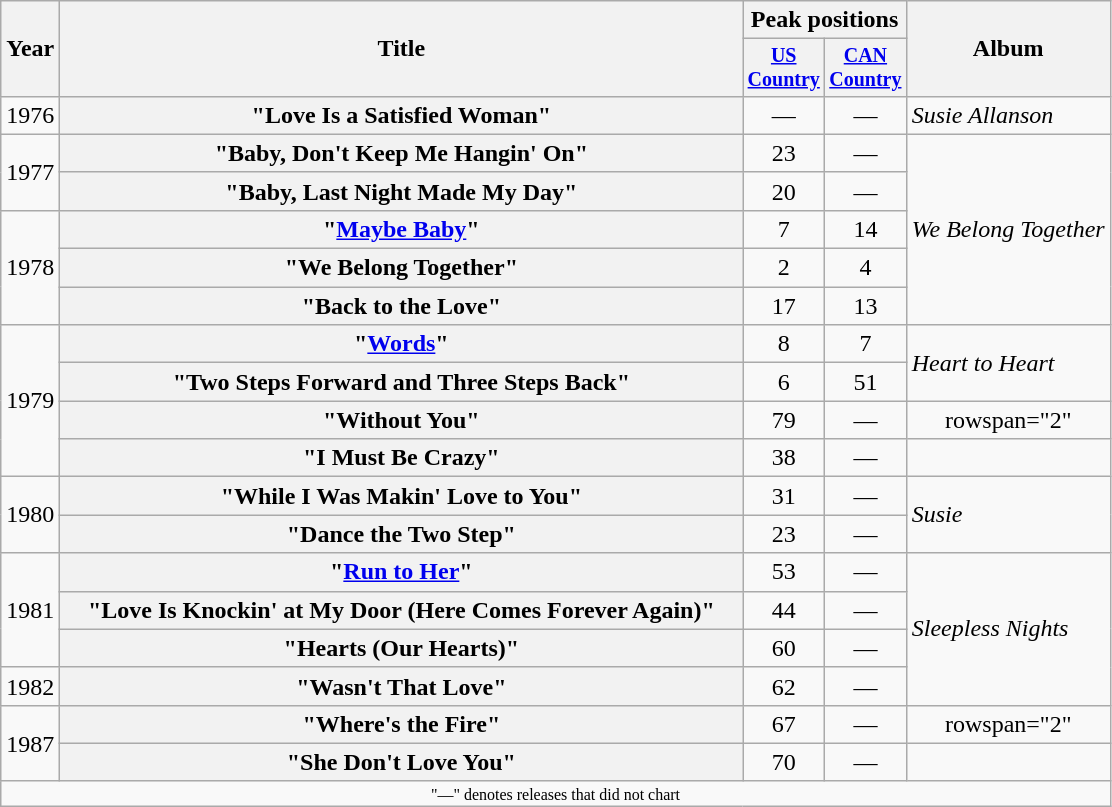<table class="wikitable plainrowheaders" style=text-align:center;>
<tr>
<th scope="col" rowspan="2">Year</th>
<th scope="col" rowspan="2" style="width:28em;">Title</th>
<th scope="col" colspan="2">Peak positions</th>
<th scope="col" rowspan="2">Album</th>
</tr>
<tr style="font-size:smaller;">
<th width="45"><a href='#'>US Country</a></th>
<th width="45"><a href='#'>CAN Country</a></th>
</tr>
<tr>
<td>1976</td>
<th scope="row">"Love Is a Satisfied Woman"</th>
<td>—</td>
<td>—</td>
<td align="left"><em>Susie Allanson</em></td>
</tr>
<tr>
<td rowspan="2">1977</td>
<th scope="row">"Baby, Don't Keep Me Hangin' On"</th>
<td>23</td>
<td>—</td>
<td rowspan="5" align="left"><em>We Belong Together</em></td>
</tr>
<tr>
<th scope="row">"Baby, Last Night Made My Day"</th>
<td>20</td>
<td>—</td>
</tr>
<tr>
<td rowspan="3">1978</td>
<th scope="row">"<a href='#'>Maybe Baby</a>"</th>
<td>7</td>
<td>14</td>
</tr>
<tr>
<th scope="row">"We Belong Together"</th>
<td>2</td>
<td>4</td>
</tr>
<tr>
<th scope="row">"Back to the Love"</th>
<td>17</td>
<td>13</td>
</tr>
<tr>
<td rowspan="4">1979</td>
<th scope="row">"<a href='#'>Words</a>"</th>
<td>8</td>
<td>7</td>
<td rowspan="2" align="left"><em>Heart to Heart</em></td>
</tr>
<tr>
<th scope="row">"Two Steps Forward and Three Steps Back"</th>
<td>6</td>
<td>51</td>
</tr>
<tr>
<th scope="row">"Without You"</th>
<td>79</td>
<td>—</td>
<td>rowspan="2" </td>
</tr>
<tr>
<th scope="row">"I Must Be Crazy"</th>
<td>38</td>
<td>—</td>
</tr>
<tr>
<td rowspan="2">1980</td>
<th scope="row">"While I Was Makin' Love to You"</th>
<td>31</td>
<td>—</td>
<td rowspan="2" align="left"><em>Susie</em></td>
</tr>
<tr>
<th scope="row">"Dance the Two Step"</th>
<td>23</td>
<td>—</td>
</tr>
<tr>
<td rowspan="3">1981</td>
<th scope="row">"<a href='#'>Run to Her</a>"</th>
<td>53</td>
<td>—</td>
<td rowspan="4" align="left"><em>Sleepless Nights</em> </td>
</tr>
<tr>
<th scope="row">"Love Is Knockin' at My Door (Here Comes Forever Again)"</th>
<td>44</td>
<td>—</td>
</tr>
<tr>
<th scope="row">"Hearts (Our Hearts)"</th>
<td>60</td>
<td>—</td>
</tr>
<tr>
<td>1982</td>
<th scope="row">"Wasn't That Love"</th>
<td>62</td>
<td>—</td>
</tr>
<tr>
<td rowspan="2">1987</td>
<th scope="row">"Where's the Fire"</th>
<td>67</td>
<td>—</td>
<td>rowspan="2" </td>
</tr>
<tr>
<th scope="row">"She Don't Love You"</th>
<td>70</td>
<td>—</td>
</tr>
<tr>
<td colspan="5" style="font-size:8pt">"—" denotes releases that did not chart</td>
</tr>
</table>
